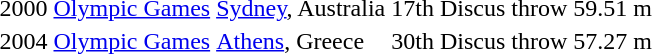<table>
<tr>
<td>2000</td>
<td><a href='#'>Olympic Games</a></td>
<td><a href='#'>Sydney</a>, Australia</td>
<td>17th</td>
<td>Discus throw</td>
<td>59.51 m</td>
</tr>
<tr>
<td>2004</td>
<td><a href='#'>Olympic Games</a></td>
<td><a href='#'>Athens</a>, Greece</td>
<td>30th</td>
<td>Discus throw</td>
<td>57.27 m</td>
</tr>
</table>
